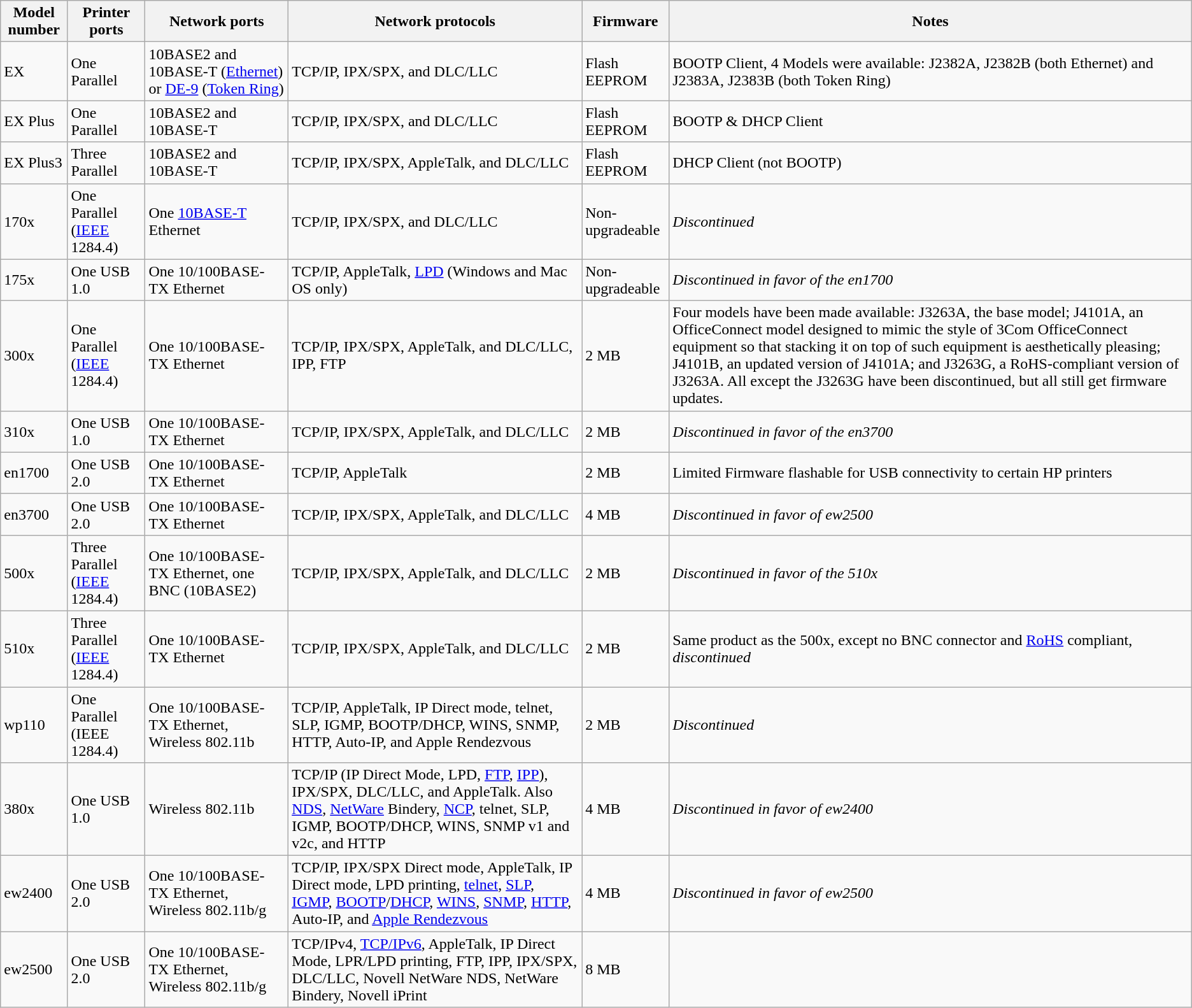<table class="wikitable">
<tr>
<th>Model number</th>
<th>Printer ports</th>
<th>Network ports</th>
<th>Network protocols</th>
<th>Firmware</th>
<th>Notes</th>
</tr>
<tr>
<td>EX</td>
<td>One Parallel</td>
<td>10BASE2 and 10BASE-T (<a href='#'>Ethernet</a>) or <a href='#'>DE-9</a> (<a href='#'>Token Ring</a>)</td>
<td>TCP/IP, IPX/SPX, and DLC/LLC</td>
<td>Flash EEPROM</td>
<td>BOOTP Client, 4 Models were available: J2382A, J2382B (both Ethernet) and J2383A, J2383B (both Token Ring)</td>
</tr>
<tr>
<td>EX Plus</td>
<td>One Parallel</td>
<td>10BASE2 and 10BASE-T</td>
<td>TCP/IP, IPX/SPX, and DLC/LLC</td>
<td>Flash EEPROM</td>
<td>BOOTP & DHCP Client</td>
</tr>
<tr>
<td>EX Plus3</td>
<td>Three Parallel</td>
<td>10BASE2 and 10BASE-T</td>
<td>TCP/IP, IPX/SPX, AppleTalk, and DLC/LLC</td>
<td>Flash EEPROM</td>
<td>DHCP Client (not BOOTP)</td>
</tr>
<tr>
<td>170x</td>
<td>One Parallel (<a href='#'>IEEE</a> 1284.4)</td>
<td>One <a href='#'>10BASE-T</a> Ethernet</td>
<td>TCP/IP, IPX/SPX, and DLC/LLC</td>
<td>Non-upgradeable</td>
<td><em>Discontinued</em></td>
</tr>
<tr>
<td>175x</td>
<td>One USB 1.0</td>
<td>One 10/100BASE-TX Ethernet</td>
<td>TCP/IP, AppleTalk, <a href='#'>LPD</a> (Windows and Mac OS only)</td>
<td>Non-upgradeable</td>
<td><em>Discontinued in favor of the en1700</em></td>
</tr>
<tr>
<td>300x</td>
<td>One Parallel (<a href='#'>IEEE</a> 1284.4)</td>
<td>One 10/100BASE-TX Ethernet</td>
<td>TCP/IP, IPX/SPX, AppleTalk, and DLC/LLC, IPP, FTP</td>
<td>2 MB</td>
<td>Four models have been made available: J3263A, the base model; J4101A, an OfficeConnect model designed to mimic the style of 3Com OfficeConnect equipment so that stacking it on top of such equipment is aesthetically pleasing; J4101B, an updated version of J4101A; and J3263G, a RoHS-compliant version of J3263A. All except the J3263G have been discontinued, but all still get firmware updates.</td>
</tr>
<tr>
<td>310x</td>
<td>One USB 1.0</td>
<td>One 10/100BASE-TX Ethernet</td>
<td>TCP/IP, IPX/SPX, AppleTalk, and DLC/LLC</td>
<td>2 MB</td>
<td><em>Discontinued in favor of the en3700</em></td>
</tr>
<tr>
<td>en1700</td>
<td>One USB 2.0</td>
<td>One 10/100BASE-TX Ethernet</td>
<td>TCP/IP, AppleTalk</td>
<td>2 MB</td>
<td>Limited Firmware flashable for USB connectivity to certain HP printers</td>
</tr>
<tr>
<td>en3700</td>
<td>One USB 2.0</td>
<td>One 10/100BASE-TX Ethernet</td>
<td>TCP/IP, IPX/SPX, AppleTalk, and DLC/LLC</td>
<td>4 MB</td>
<td><em>Discontinued in favor of ew2500</em></td>
</tr>
<tr>
<td>500x</td>
<td>Three Parallel (<a href='#'>IEEE</a> 1284.4)</td>
<td>One 10/100BASE-TX Ethernet, one BNC (10BASE2)</td>
<td>TCP/IP, IPX/SPX, AppleTalk, and DLC/LLC</td>
<td>2 MB</td>
<td><em>Discontinued in favor of the 510x</em></td>
</tr>
<tr>
<td>510x</td>
<td>Three Parallel (<a href='#'>IEEE</a> 1284.4)</td>
<td>One 10/100BASE-TX Ethernet</td>
<td>TCP/IP, IPX/SPX, AppleTalk, and DLC/LLC</td>
<td>2 MB</td>
<td>Same product as the 500x, except no BNC connector and <a href='#'>RoHS</a> compliant, <em>discontinued</em></td>
</tr>
<tr>
<td>wp110</td>
<td>One Parallel (IEEE 1284.4)</td>
<td>One 10/100BASE-TX Ethernet, Wireless 802.11b</td>
<td>TCP/IP, AppleTalk, IP Direct mode, telnet, SLP, IGMP, BOOTP/DHCP, WINS, SNMP, HTTP, Auto-IP, and Apple Rendezvous</td>
<td>2 MB</td>
<td><em>Discontinued</em></td>
</tr>
<tr>
<td>380x</td>
<td>One USB 1.0</td>
<td>Wireless 802.11b</td>
<td>TCP/IP (IP Direct Mode, LPD, <a href='#'>FTP</a>, <a href='#'>IPP</a>), IPX/SPX, DLC/LLC, and AppleTalk. Also <a href='#'>NDS</a>, <a href='#'>NetWare</a> Bindery, <a href='#'>NCP</a>, telnet, SLP, IGMP, BOOTP/DHCP, WINS, SNMP v1 and v2c, and HTTP</td>
<td>4 MB</td>
<td><em>Discontinued in favor of ew2400</em></td>
</tr>
<tr>
<td>ew2400</td>
<td>One USB 2.0</td>
<td>One 10/100BASE-TX Ethernet, Wireless 802.11b/g</td>
<td>TCP/IP, IPX/SPX Direct mode, AppleTalk, IP Direct mode, LPD printing, <a href='#'>telnet</a>, <a href='#'>SLP</a>, <a href='#'>IGMP</a>, <a href='#'>BOOTP</a>/<a href='#'>DHCP</a>, <a href='#'>WINS</a>, <a href='#'>SNMP</a>, <a href='#'>HTTP</a>, Auto-IP, and <a href='#'>Apple Rendezvous</a></td>
<td>4 MB</td>
<td><em>Discontinued in favor of ew2500</em></td>
</tr>
<tr>
<td>ew2500</td>
<td>One USB 2.0</td>
<td>One 10/100BASE-TX Ethernet, Wireless 802.11b/g</td>
<td>TCP/IPv4, <a href='#'>TCP/IPv6</a>, AppleTalk, IP Direct Mode, LPR/LPD printing, FTP, IPP, IPX/SPX, DLC/LLC, Novell NetWare NDS, NetWare Bindery, Novell iPrint</td>
<td>8 MB</td>
<td></td>
</tr>
</table>
